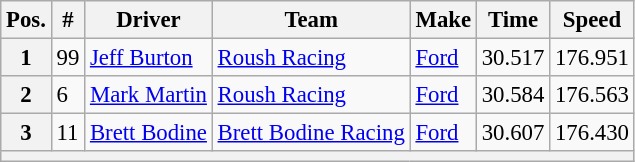<table class="wikitable" style="font-size:95%">
<tr>
<th>Pos.</th>
<th>#</th>
<th>Driver</th>
<th>Team</th>
<th>Make</th>
<th>Time</th>
<th>Speed</th>
</tr>
<tr>
<th>1</th>
<td>99</td>
<td><a href='#'>Jeff Burton</a></td>
<td><a href='#'>Roush Racing</a></td>
<td><a href='#'>Ford</a></td>
<td>30.517</td>
<td>176.951</td>
</tr>
<tr>
<th>2</th>
<td>6</td>
<td><a href='#'>Mark Martin</a></td>
<td><a href='#'>Roush Racing</a></td>
<td><a href='#'>Ford</a></td>
<td>30.584</td>
<td>176.563</td>
</tr>
<tr>
<th>3</th>
<td>11</td>
<td><a href='#'>Brett Bodine</a></td>
<td><a href='#'>Brett Bodine Racing</a></td>
<td><a href='#'>Ford</a></td>
<td>30.607</td>
<td>176.430</td>
</tr>
<tr>
<th colspan="7"></th>
</tr>
</table>
